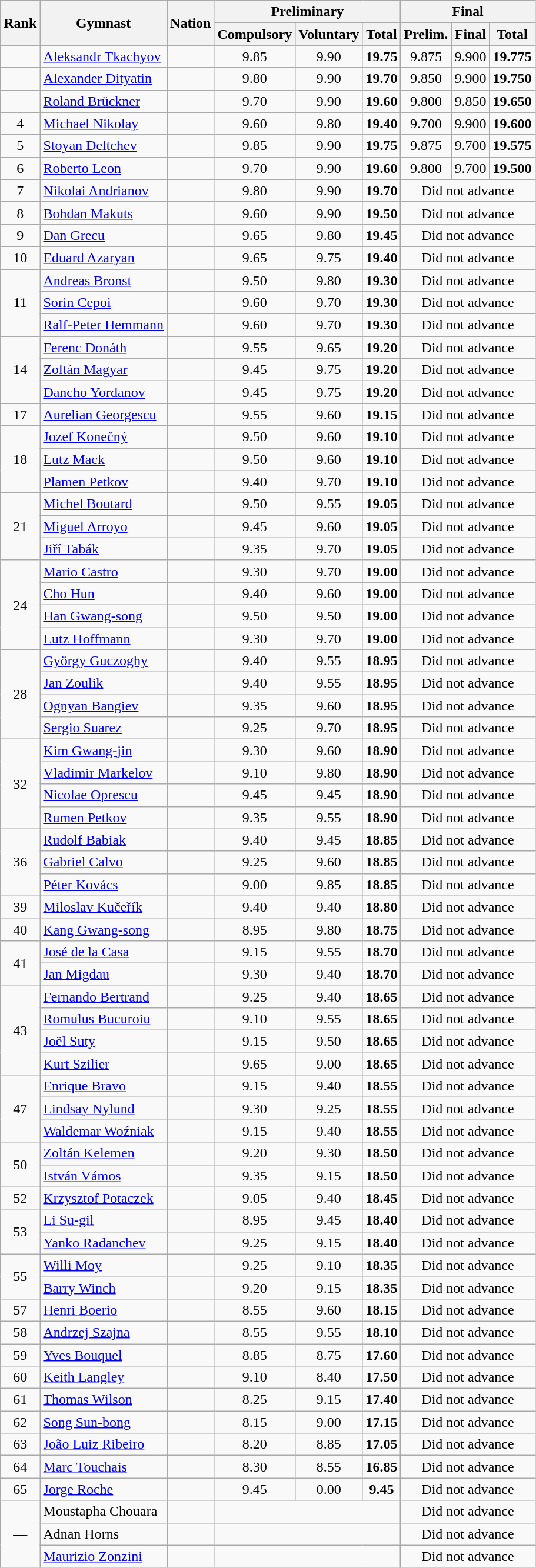<table class="wikitable sortable" style="text-align:center">
<tr>
<th rowspan=2>Rank</th>
<th rowspan=2>Gymnast</th>
<th rowspan=2>Nation</th>
<th colspan=3>Preliminary</th>
<th colspan=3>Final</th>
</tr>
<tr>
<th>Compulsory</th>
<th>Voluntary</th>
<th>Total</th>
<th> Prelim.</th>
<th>Final</th>
<th>Total</th>
</tr>
<tr>
<td></td>
<td align=left data-sort-value=Tkachyov><a href='#'>Aleksandr Tkachyov</a></td>
<td align=left></td>
<td>9.85</td>
<td>9.90</td>
<td><strong>19.75</strong></td>
<td>9.875</td>
<td>9.900</td>
<td><strong>19.775</strong></td>
</tr>
<tr>
<td></td>
<td align=left data-sort-value=Dityatin><a href='#'>Alexander Dityatin</a></td>
<td align=left></td>
<td>9.80</td>
<td>9.90</td>
<td><strong>19.70</strong></td>
<td>9.850</td>
<td>9.900</td>
<td><strong>19.750</strong></td>
</tr>
<tr>
<td></td>
<td align=left data-sort-value=Brückner><a href='#'>Roland Brückner</a></td>
<td align=left></td>
<td>9.70</td>
<td>9.90</td>
<td><strong>19.60</strong></td>
<td>9.800</td>
<td>9.850</td>
<td><strong>19.650</strong></td>
</tr>
<tr>
<td>4</td>
<td align=left data-sort-value=Nikolay><a href='#'>Michael Nikolay</a></td>
<td align=left></td>
<td>9.60</td>
<td>9.80</td>
<td><strong>19.40</strong></td>
<td>9.700</td>
<td>9.900</td>
<td><strong>19.600</strong></td>
</tr>
<tr>
<td>5</td>
<td align=left data-sort-value=Deltchev><a href='#'>Stoyan Deltchev</a></td>
<td align=left></td>
<td>9.85</td>
<td>9.90</td>
<td><strong>19.75</strong></td>
<td>9.875</td>
<td>9.700</td>
<td><strong>19.575</strong></td>
</tr>
<tr>
<td>6</td>
<td align=left data-sort-value=Leon><a href='#'>Roberto Leon</a></td>
<td align=left></td>
<td>9.70</td>
<td>9.90</td>
<td><strong>19.60</strong></td>
<td>9.800</td>
<td>9.700</td>
<td><strong>19.500</strong></td>
</tr>
<tr>
<td>7</td>
<td align=left data-sort-value=Andrianov><a href='#'>Nikolai Andrianov</a></td>
<td align=left></td>
<td>9.80</td>
<td>9.90</td>
<td><strong>19.70</strong></td>
<td colspan=3 data-sort-value=0.00>Did not advance</td>
</tr>
<tr>
<td>8</td>
<td align=left data-sort-value=Makuts><a href='#'>Bohdan Makuts</a></td>
<td align=left></td>
<td>9.60</td>
<td>9.90</td>
<td><strong>19.50</strong></td>
<td colspan=3 data-sort-value=0.00>Did not advance</td>
</tr>
<tr>
<td>9</td>
<td align=left data-sort-value=Grecu><a href='#'>Dan Grecu</a></td>
<td align=left></td>
<td>9.65</td>
<td>9.80</td>
<td><strong>19.45</strong></td>
<td colspan=3 data-sort-value=0.00>Did not advance</td>
</tr>
<tr>
<td>10</td>
<td align=left data-sort-value=Azaryan><a href='#'>Eduard Azaryan</a></td>
<td align=left></td>
<td>9.65</td>
<td>9.75</td>
<td><strong>19.40</strong></td>
<td colspan=3 data-sort-value=0.00>Did not advance</td>
</tr>
<tr>
<td rowspan=3>11</td>
<td align=left data-sort-value=Bronst><a href='#'>Andreas Bronst</a></td>
<td align=left></td>
<td>9.50</td>
<td>9.80</td>
<td><strong>19.30</strong></td>
<td colspan=3 data-sort-value=0.00>Did not advance</td>
</tr>
<tr>
<td align=left data-sort-value=Cepoi><a href='#'>Sorin Cepoi</a></td>
<td align=left></td>
<td>9.60</td>
<td>9.70</td>
<td><strong>19.30</strong></td>
<td colspan=3 data-sort-value=0.00>Did not advance</td>
</tr>
<tr>
<td align=left data-sort-value=Hemmann><a href='#'>Ralf-Peter Hemmann</a></td>
<td align=left></td>
<td>9.60</td>
<td>9.70</td>
<td><strong>19.30</strong></td>
<td colspan=3 data-sort-value=0.00>Did not advance</td>
</tr>
<tr>
<td rowspan=3>14</td>
<td align=left data-sort-value=Donáth><a href='#'>Ferenc Donáth</a></td>
<td align=left></td>
<td>9.55</td>
<td>9.65</td>
<td><strong>19.20</strong></td>
<td colspan=3 data-sort-value=0.00>Did not advance</td>
</tr>
<tr>
<td align=left data-sort-value=Magyar><a href='#'>Zoltán Magyar</a></td>
<td align=left></td>
<td>9.45</td>
<td>9.75</td>
<td><strong>19.20</strong></td>
<td colspan=3 data-sort-value=0.00>Did not advance</td>
</tr>
<tr>
<td align=left data-sort-value=Yordanov><a href='#'>Dancho Yordanov</a></td>
<td align=left></td>
<td>9.45</td>
<td>9.75</td>
<td><strong>19.20</strong></td>
<td colspan=3 data-sort-value=0.00>Did not advance</td>
</tr>
<tr>
<td>17</td>
<td align=left data-sort-value=Georgescu><a href='#'>Aurelian Georgescu</a></td>
<td align=left></td>
<td>9.55</td>
<td>9.60</td>
<td><strong>19.15</strong></td>
<td colspan=3 data-sort-value=0.00>Did not advance</td>
</tr>
<tr>
<td rowspan=3>18</td>
<td align=left data-sort-value=Konečný><a href='#'>Jozef Konečný</a></td>
<td align=left></td>
<td>9.50</td>
<td>9.60</td>
<td><strong>19.10</strong></td>
<td colspan=3 data-sort-value=0.00>Did not advance</td>
</tr>
<tr>
<td align=left data-sort-value=Mack><a href='#'>Lutz Mack</a></td>
<td align=left></td>
<td>9.50</td>
<td>9.60</td>
<td><strong>19.10</strong></td>
<td colspan=3 data-sort-value=0.00>Did not advance</td>
</tr>
<tr>
<td align=left data-sort-value=Petkov><a href='#'>Plamen Petkov</a></td>
<td align=left></td>
<td>9.40</td>
<td>9.70</td>
<td><strong>19.10</strong></td>
<td colspan=3 data-sort-value=0.00>Did not advance</td>
</tr>
<tr>
<td rowspan=3>21</td>
<td align=left data-sort-value=Boutard><a href='#'>Michel Boutard</a></td>
<td align=left></td>
<td>9.50</td>
<td>9.55</td>
<td><strong>19.05</strong></td>
<td colspan=3 data-sort-value=0.00>Did not advance</td>
</tr>
<tr>
<td align=left data-sort-value=Arroyo><a href='#'>Miguel Arroyo</a></td>
<td align=left></td>
<td>9.45</td>
<td>9.60</td>
<td><strong>19.05</strong></td>
<td colspan=3 data-sort-value=0.00>Did not advance</td>
</tr>
<tr>
<td align=left data-sort-value=Tabák><a href='#'>Jiří Tabák</a></td>
<td align=left></td>
<td>9.35</td>
<td>9.70</td>
<td><strong>19.05</strong></td>
<td colspan=3 data-sort-value=0.00>Did not advance</td>
</tr>
<tr>
<td rowspan=4>24</td>
<td align=left data-sort-value=Castro><a href='#'>Mario Castro</a></td>
<td align=left></td>
<td>9.30</td>
<td>9.70</td>
<td><strong>19.00</strong></td>
<td colspan=3 data-sort-value=0.00>Did not advance</td>
</tr>
<tr>
<td align=left data-sort-value=Cho><a href='#'>Cho Hun</a></td>
<td align=left></td>
<td>9.40</td>
<td>9.60</td>
<td><strong>19.00</strong></td>
<td colspan=3 data-sort-value=0.00>Did not advance</td>
</tr>
<tr>
<td align=left data-sort-value=Han><a href='#'>Han Gwang-song</a></td>
<td align=left></td>
<td>9.50</td>
<td>9.50</td>
<td><strong>19.00</strong></td>
<td colspan=3 data-sort-value=0.00>Did not advance</td>
</tr>
<tr>
<td align=left data-sort-value=Hoffmann><a href='#'>Lutz Hoffmann</a></td>
<td align=left></td>
<td>9.30</td>
<td>9.70</td>
<td><strong>19.00</strong></td>
<td colspan=3 data-sort-value=0.00>Did not advance</td>
</tr>
<tr>
<td rowspan=4>28</td>
<td align=left data-sort-value=Guczoghy><a href='#'>György Guczoghy</a></td>
<td align=left></td>
<td>9.40</td>
<td>9.55</td>
<td><strong>18.95</strong></td>
<td colspan=3 data-sort-value=0.00>Did not advance</td>
</tr>
<tr>
<td align=left data-sort-value=Zoulik><a href='#'>Jan Zoulik</a></td>
<td align=left></td>
<td>9.40</td>
<td>9.55</td>
<td><strong>18.95</strong></td>
<td colspan=3 data-sort-value=0.00>Did not advance</td>
</tr>
<tr>
<td align=left data-sort-value=Bangiev><a href='#'>Ognyan Bangiev</a></td>
<td align=left></td>
<td>9.35</td>
<td>9.60</td>
<td><strong>18.95</strong></td>
<td colspan=3 data-sort-value=0.00>Did not advance</td>
</tr>
<tr>
<td align=left data-sort-value=Suarez><a href='#'>Sergio Suarez</a></td>
<td align=left></td>
<td>9.25</td>
<td>9.70</td>
<td><strong>18.95</strong></td>
<td colspan=3 data-sort-value=0.00>Did not advance</td>
</tr>
<tr>
<td rowspan=4>32</td>
<td align=left data-sort-value=Kim><a href='#'>Kim Gwang-jin</a></td>
<td align=left></td>
<td>9.30</td>
<td>9.60</td>
<td><strong>18.90</strong></td>
<td colspan=3 data-sort-value=0.00>Did not advance</td>
</tr>
<tr>
<td align=left data-sort-value=Markelov><a href='#'>Vladimir Markelov</a></td>
<td align=left></td>
<td>9.10</td>
<td>9.80</td>
<td><strong>18.90</strong></td>
<td colspan=3 data-sort-value=0.00>Did not advance</td>
</tr>
<tr>
<td align=left data-sort-value=Oprescu><a href='#'>Nicolae Oprescu</a></td>
<td align=left></td>
<td>9.45</td>
<td>9.45</td>
<td><strong>18.90</strong></td>
<td colspan=3 data-sort-value=0.00>Did not advance</td>
</tr>
<tr>
<td align=left data-sort-value=Petkov><a href='#'>Rumen Petkov</a></td>
<td align=left></td>
<td>9.35</td>
<td>9.55</td>
<td><strong>18.90</strong></td>
<td colspan=3 data-sort-value=0.00>Did not advance</td>
</tr>
<tr>
<td rowspan=3>36</td>
<td align=left data-sort-value=Babiak><a href='#'>Rudolf Babiak</a></td>
<td align=left></td>
<td>9.40</td>
<td>9.45</td>
<td><strong>18.85</strong></td>
<td colspan=3 data-sort-value=0.00>Did not advance</td>
</tr>
<tr>
<td align=left data-sort-value=Calvo><a href='#'>Gabriel Calvo</a></td>
<td align=left></td>
<td>9.25</td>
<td>9.60</td>
<td><strong>18.85</strong></td>
<td colspan=3 data-sort-value=0.00>Did not advance</td>
</tr>
<tr>
<td align=left data-sort-value=Kovács><a href='#'>Péter Kovács</a></td>
<td align=left></td>
<td>9.00</td>
<td>9.85</td>
<td><strong>18.85</strong></td>
<td colspan=3 data-sort-value=0.00>Did not advance</td>
</tr>
<tr>
<td>39</td>
<td align=left data-sort-value=Kučeřík><a href='#'>Miloslav Kučeřík</a></td>
<td align=left></td>
<td>9.40</td>
<td>9.40</td>
<td><strong>18.80</strong></td>
<td colspan=3 data-sort-value=0.00>Did not advance</td>
</tr>
<tr>
<td>40</td>
<td align=left data-sort-value=Kang><a href='#'>Kang Gwang-song</a></td>
<td align=left></td>
<td>8.95</td>
<td>9.80</td>
<td><strong>18.75</strong></td>
<td colspan=3 data-sort-value=0.00>Did not advance</td>
</tr>
<tr>
<td rowspan=2>41</td>
<td align=left data-sort-value=de la Casa><a href='#'>José de la Casa</a></td>
<td align=left></td>
<td>9.15</td>
<td>9.55</td>
<td><strong>18.70</strong></td>
<td colspan=3 data-sort-value=0.00>Did not advance</td>
</tr>
<tr>
<td align=left data-sort-value=Migdau><a href='#'>Jan Migdau</a></td>
<td align=left></td>
<td>9.30</td>
<td>9.40</td>
<td><strong>18.70</strong></td>
<td colspan=3 data-sort-value=0.00>Did not advance</td>
</tr>
<tr>
<td rowspan=4>43</td>
<td align=left data-sort-value=Bertrand><a href='#'>Fernando Bertrand</a></td>
<td align=left></td>
<td>9.25</td>
<td>9.40</td>
<td><strong>18.65</strong></td>
<td colspan=3 data-sort-value=0.00>Did not advance</td>
</tr>
<tr>
<td align=left data-sort-value=Bucuroiu><a href='#'>Romulus Bucuroiu</a></td>
<td align=left></td>
<td>9.10</td>
<td>9.55</td>
<td><strong>18.65</strong></td>
<td colspan=3 data-sort-value=0.00>Did not advance</td>
</tr>
<tr>
<td align=left data-sort-value=Suty><a href='#'>Joël Suty</a></td>
<td align=left></td>
<td>9.15</td>
<td>9.50</td>
<td><strong>18.65</strong></td>
<td colspan=3 data-sort-value=0.00>Did not advance</td>
</tr>
<tr>
<td align=left data-sort-value=Szilier><a href='#'>Kurt Szilier</a></td>
<td align=left></td>
<td>9.65</td>
<td>9.00</td>
<td><strong>18.65</strong></td>
<td colspan=3 data-sort-value=0.00>Did not advance</td>
</tr>
<tr>
<td rowspan=3>47</td>
<td align=left data-sort-value=Bravo><a href='#'>Enrique Bravo</a></td>
<td align=left></td>
<td>9.15</td>
<td>9.40</td>
<td><strong>18.55</strong></td>
<td colspan=3 data-sort-value=0.00>Did not advance</td>
</tr>
<tr>
<td align=left data-sort-value=Nylund><a href='#'>Lindsay Nylund</a></td>
<td align=left></td>
<td>9.30</td>
<td>9.25</td>
<td><strong>18.55</strong></td>
<td colspan=3 data-sort-value=0.00>Did not advance</td>
</tr>
<tr>
<td align=left data-sort-value=Woźniak><a href='#'>Waldemar Woźniak</a></td>
<td align=left></td>
<td>9.15</td>
<td>9.40</td>
<td><strong>18.55</strong></td>
<td colspan=3 data-sort-value=0.00>Did not advance</td>
</tr>
<tr>
<td rowspan=2>50</td>
<td align=left data-sort-value=Kelemen><a href='#'>Zoltán Kelemen</a></td>
<td align=left></td>
<td>9.20</td>
<td>9.30</td>
<td><strong>18.50</strong></td>
<td colspan=3 data-sort-value=0.00>Did not advance</td>
</tr>
<tr>
<td align=left data-sort-value=Vámos><a href='#'>István Vámos</a></td>
<td align=left></td>
<td>9.35</td>
<td>9.15</td>
<td><strong>18.50</strong></td>
<td colspan=3 data-sort-value=0.00>Did not advance</td>
</tr>
<tr>
<td>52</td>
<td align=left data-sort-value=Potaczek><a href='#'>Krzysztof Potaczek</a></td>
<td align=left></td>
<td>9.05</td>
<td>9.40</td>
<td><strong>18.45</strong></td>
<td colspan=3 data-sort-value=0.00>Did not advance</td>
</tr>
<tr>
<td rowspan=2>53</td>
<td align=left data-sort-value=Li><a href='#'>Li Su-gil</a></td>
<td align=left></td>
<td>8.95</td>
<td>9.45</td>
<td><strong>18.40</strong></td>
<td colspan=3 data-sort-value=0.00>Did not advance</td>
</tr>
<tr>
<td align=left data-sort-value=Radanchev><a href='#'>Yanko Radanchev</a></td>
<td align=left></td>
<td>9.25</td>
<td>9.15</td>
<td><strong>18.40</strong></td>
<td colspan=3 data-sort-value=0.00>Did not advance</td>
</tr>
<tr>
<td rowspan=2>55</td>
<td align=left data-sort-value=Moy><a href='#'>Willi Moy</a></td>
<td align=left></td>
<td>9.25</td>
<td>9.10</td>
<td><strong>18.35</strong></td>
<td colspan=3 data-sort-value=0.00>Did not advance</td>
</tr>
<tr>
<td align=left data-sort-value=Winch><a href='#'>Barry Winch</a></td>
<td align=left></td>
<td>9.20</td>
<td>9.15</td>
<td><strong>18.35</strong></td>
<td colspan=3 data-sort-value=0.00>Did not advance</td>
</tr>
<tr>
<td>57</td>
<td align=left data-sort-value=Boerio><a href='#'>Henri Boerio</a></td>
<td align=left></td>
<td>8.55</td>
<td>9.60</td>
<td><strong>18.15</strong></td>
<td colspan=3 data-sort-value=0.00>Did not advance</td>
</tr>
<tr>
<td>58</td>
<td align=left data-sort-value=Szajna><a href='#'>Andrzej Szajna</a></td>
<td align=left></td>
<td>8.55</td>
<td>9.55</td>
<td><strong>18.10</strong></td>
<td colspan=3 data-sort-value=0.00>Did not advance</td>
</tr>
<tr>
<td>59</td>
<td align=left data-sort-value=Bouquel><a href='#'>Yves Bouquel</a></td>
<td align=left></td>
<td>8.85</td>
<td>8.75</td>
<td><strong>17.60</strong></td>
<td colspan=3 data-sort-value=0.00>Did not advance</td>
</tr>
<tr>
<td>60</td>
<td align=left data-sort-value=Langley><a href='#'>Keith Langley</a></td>
<td align=left></td>
<td>9.10</td>
<td>8.40</td>
<td><strong>17.50</strong></td>
<td colspan=3 data-sort-value=0.00>Did not advance</td>
</tr>
<tr>
<td>61</td>
<td align=left data-sort-value=Wilson><a href='#'>Thomas Wilson</a></td>
<td align=left></td>
<td>8.25</td>
<td>9.15</td>
<td><strong>17.40</strong></td>
<td colspan=3 data-sort-value=0.00>Did not advance</td>
</tr>
<tr>
<td>62</td>
<td align=left data-sort-value=Song><a href='#'>Song Sun-bong</a></td>
<td align=left></td>
<td>8.15</td>
<td>9.00</td>
<td><strong>17.15</strong></td>
<td colspan=3 data-sort-value=0.00>Did not advance</td>
</tr>
<tr>
<td>63</td>
<td align=left data-sort-value=Ribeiro><a href='#'>João Luiz Ribeiro</a></td>
<td align=left></td>
<td>8.20</td>
<td>8.85</td>
<td><strong>17.05</strong></td>
<td colspan=3 data-sort-value=0.00>Did not advance</td>
</tr>
<tr>
<td>64</td>
<td align=left data-sort-value=Touchais><a href='#'>Marc Touchais</a></td>
<td align=left></td>
<td>8.30</td>
<td>8.55</td>
<td><strong>16.85</strong></td>
<td colspan=3 data-sort-value=0.00>Did not advance</td>
</tr>
<tr>
<td>65</td>
<td align=left data-sort-value=Roche><a href='#'>Jorge Roche</a></td>
<td align=left></td>
<td>9.45</td>
<td>0.00</td>
<td><strong>9.45</strong></td>
<td colspan=3 data-sort-value=0.00>Did not advance</td>
</tr>
<tr>
<td rowspan=3 data-sort-value=66>—</td>
<td align=left data-sort-value=Chouara>Moustapha Chouara</td>
<td align=left></td>
<td colspan=3 data-sort-value=0.00></td>
<td colspan=3 data-sort-value=0.00>Did not advance</td>
</tr>
<tr>
<td align=left data-sort-value=Horns>Adnan Horns</td>
<td align=left></td>
<td colspan=3 data-sort-value=0.00></td>
<td colspan=3 data-sort-value=0.00>Did not advance</td>
</tr>
<tr>
<td align=left data-sort-value=Zonzini><a href='#'>Maurizio Zonzini</a></td>
<td align=left></td>
<td colspan=3 data-sort-value=0.00></td>
<td colspan=3 data-sort-value=0.00>Did not advance</td>
</tr>
</table>
